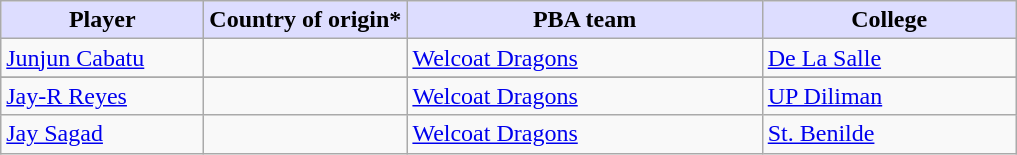<table class="wikitable">
<tr>
<th style="background:#DDDDFF;" width="20%">Player</th>
<th style="background:#DDDDFF;" width="20%">Country of origin*</th>
<th style="background:#DDDDFF;" width="35%">PBA team</th>
<th style="background:#DDDDFF;" width="25%">College</th>
</tr>
<tr>
<td><a href='#'>Junjun Cabatu</a></td>
<td></td>
<td><a href='#'>Welcoat Dragons</a></td>
<td><a href='#'>De La Salle</a></td>
</tr>
<tr>
</tr>
<tr>
<td><a href='#'>Jay-R Reyes</a></td>
<td></td>
<td><a href='#'>Welcoat Dragons</a></td>
<td><a href='#'>UP Diliman</a></td>
</tr>
<tr>
<td><a href='#'>Jay Sagad</a></td>
<td></td>
<td><a href='#'>Welcoat Dragons</a></td>
<td><a href='#'>St. Benilde</a></td>
</tr>
</table>
